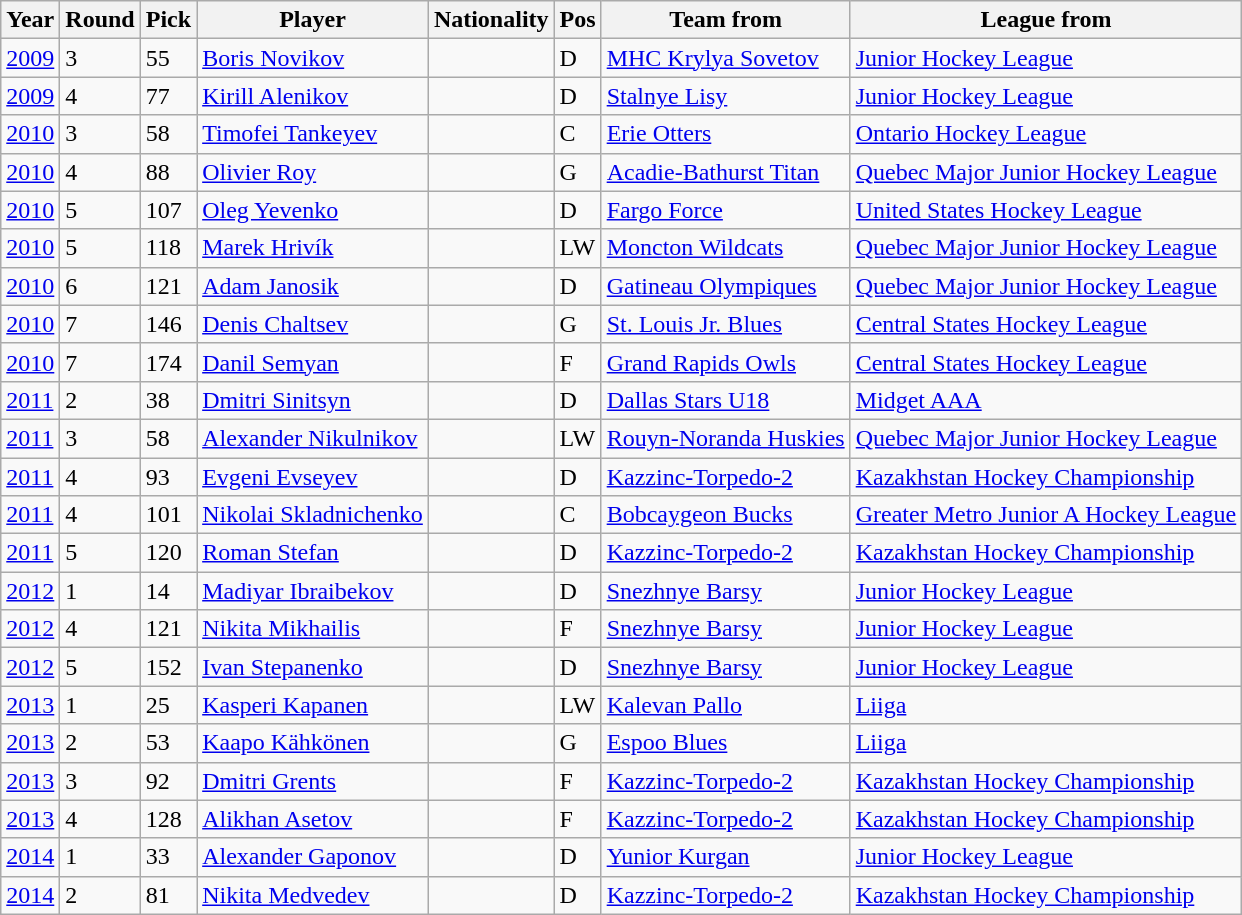<table class="wikitable plainrowheaders sortable" style="text-align:left; font-size:100%;">
<tr>
<th scope="col">Year</th>
<th scope="col">Round</th>
<th scope="col">Pick</th>
<th scope="col">Player</th>
<th scope="col">Nationality</th>
<th scope="col">Pos</th>
<th scope="col">Team from</th>
<th scope="col">League from</th>
</tr>
<tr>
<td><a href='#'>2009</a></td>
<td>3</td>
<td>55</td>
<td align="left"><a href='#'>Boris Novikov</a></td>
<td align="left"></td>
<td>D</td>
<td><a href='#'>MHC Krylya Sovetov</a></td>
<td><a href='#'>Junior Hockey League</a></td>
</tr>
<tr>
<td><a href='#'>2009</a></td>
<td>4</td>
<td>77</td>
<td align="left"><a href='#'>Kirill Alenikov</a></td>
<td align="left"></td>
<td>D</td>
<td><a href='#'>Stalnye Lisy</a></td>
<td><a href='#'>Junior Hockey League</a></td>
</tr>
<tr>
<td><a href='#'>2010</a></td>
<td>3</td>
<td>58</td>
<td align="left"><a href='#'>Timofei Tankeyev</a></td>
<td align="left"></td>
<td>C</td>
<td><a href='#'>Erie Otters</a></td>
<td><a href='#'>Ontario Hockey League</a></td>
</tr>
<tr>
<td><a href='#'>2010</a></td>
<td>4</td>
<td>88</td>
<td align="left"><a href='#'>Olivier Roy</a></td>
<td align="left"></td>
<td>G</td>
<td><a href='#'>Acadie-Bathurst Titan</a></td>
<td><a href='#'>Quebec Major Junior Hockey League</a></td>
</tr>
<tr>
<td><a href='#'>2010</a></td>
<td>5</td>
<td>107</td>
<td align="left"><a href='#'>Oleg Yevenko</a></td>
<td align="left"></td>
<td>D</td>
<td><a href='#'>Fargo Force</a></td>
<td><a href='#'>United States Hockey League</a></td>
</tr>
<tr>
<td><a href='#'>2010</a></td>
<td>5</td>
<td>118</td>
<td align="left"><a href='#'>Marek Hrivík</a></td>
<td align="left"></td>
<td>LW</td>
<td><a href='#'>Moncton Wildcats</a></td>
<td><a href='#'>Quebec Major Junior Hockey League</a></td>
</tr>
<tr>
<td><a href='#'>2010</a></td>
<td>6</td>
<td>121</td>
<td align="left"><a href='#'>Adam Janosik</a></td>
<td align="left"></td>
<td>D</td>
<td><a href='#'>Gatineau Olympiques</a></td>
<td><a href='#'>Quebec Major Junior Hockey League</a></td>
</tr>
<tr>
<td><a href='#'>2010</a></td>
<td>7</td>
<td>146</td>
<td align="left"><a href='#'>Denis Chaltsev</a></td>
<td align="left"></td>
<td>G</td>
<td><a href='#'>St. Louis Jr. Blues</a></td>
<td><a href='#'>Central States Hockey League</a></td>
</tr>
<tr>
<td><a href='#'>2010</a></td>
<td>7</td>
<td>174</td>
<td align="left"><a href='#'>Danil Semyan</a></td>
<td align="left"></td>
<td>F</td>
<td><a href='#'>Grand Rapids Owls</a></td>
<td><a href='#'>Central States Hockey League</a></td>
</tr>
<tr>
<td><a href='#'>2011</a></td>
<td>2</td>
<td>38</td>
<td align="left"><a href='#'>Dmitri Sinitsyn</a></td>
<td align="left"></td>
<td>D</td>
<td><a href='#'>Dallas Stars U18</a></td>
<td><a href='#'>Midget AAA</a></td>
</tr>
<tr>
<td><a href='#'>2011</a></td>
<td>3</td>
<td>58</td>
<td align="left"><a href='#'>Alexander Nikulnikov</a></td>
<td align="left"></td>
<td>LW</td>
<td><a href='#'>Rouyn-Noranda Huskies</a></td>
<td><a href='#'>Quebec Major Junior Hockey League</a></td>
</tr>
<tr>
<td><a href='#'>2011</a></td>
<td>4</td>
<td>93</td>
<td align="left"><a href='#'>Evgeni Evseyev</a></td>
<td align="left"></td>
<td>D</td>
<td><a href='#'>Kazzinc-Torpedo-2</a></td>
<td><a href='#'>Kazakhstan Hockey Championship</a></td>
</tr>
<tr>
<td><a href='#'>2011</a></td>
<td>4</td>
<td>101</td>
<td align="left"><a href='#'>Nikolai Skladnichenko</a></td>
<td align="left"></td>
<td>C</td>
<td><a href='#'>Bobcaygeon Bucks</a></td>
<td><a href='#'>Greater Metro Junior A Hockey League</a></td>
</tr>
<tr>
<td><a href='#'>2011</a></td>
<td>5</td>
<td>120</td>
<td align="left"><a href='#'>Roman Stefan</a></td>
<td align="left"></td>
<td>D</td>
<td><a href='#'>Kazzinc-Torpedo-2</a></td>
<td><a href='#'>Kazakhstan Hockey Championship</a></td>
</tr>
<tr>
<td><a href='#'>2012</a></td>
<td>1</td>
<td>14</td>
<td align="left"><a href='#'>Madiyar Ibraibekov</a></td>
<td align="left"></td>
<td>D</td>
<td><a href='#'>Snezhnye Barsy</a></td>
<td><a href='#'>Junior Hockey League</a></td>
</tr>
<tr>
<td><a href='#'>2012</a></td>
<td>4</td>
<td>121</td>
<td align="left"><a href='#'>Nikita Mikhailis</a></td>
<td align="left"></td>
<td>F</td>
<td><a href='#'>Snezhnye Barsy</a></td>
<td><a href='#'>Junior Hockey League</a></td>
</tr>
<tr>
<td><a href='#'>2012</a></td>
<td>5</td>
<td>152</td>
<td align="left"><a href='#'>Ivan Stepanenko</a></td>
<td align="left"></td>
<td>D</td>
<td><a href='#'>Snezhnye Barsy</a></td>
<td><a href='#'>Junior Hockey League</a></td>
</tr>
<tr>
<td><a href='#'>2013</a></td>
<td>1</td>
<td>25</td>
<td align="left"><a href='#'>Kasperi Kapanen</a></td>
<td align="left"></td>
<td>LW</td>
<td><a href='#'>Kalevan Pallo</a></td>
<td><a href='#'>Liiga</a></td>
</tr>
<tr>
<td><a href='#'>2013</a></td>
<td>2</td>
<td>53</td>
<td align="left"><a href='#'>Kaapo Kähkönen</a></td>
<td align="left"></td>
<td>G</td>
<td><a href='#'>Espoo Blues</a></td>
<td><a href='#'>Liiga</a></td>
</tr>
<tr>
<td><a href='#'>2013</a></td>
<td>3</td>
<td>92</td>
<td align="left"><a href='#'>Dmitri Grents</a></td>
<td align="left"></td>
<td>F</td>
<td><a href='#'>Kazzinc-Torpedo-2</a></td>
<td><a href='#'>Kazakhstan Hockey Championship</a></td>
</tr>
<tr>
<td><a href='#'>2013</a></td>
<td>4</td>
<td>128</td>
<td align="left"><a href='#'>Alikhan Asetov</a></td>
<td align="left"></td>
<td>F</td>
<td><a href='#'>Kazzinc-Torpedo-2</a></td>
<td><a href='#'>Kazakhstan Hockey Championship</a></td>
</tr>
<tr>
<td><a href='#'>2014</a></td>
<td>1</td>
<td>33</td>
<td align="left"><a href='#'>Alexander Gaponov</a></td>
<td align="left"></td>
<td>D</td>
<td><a href='#'>Yunior Kurgan</a></td>
<td><a href='#'>Junior Hockey League</a></td>
</tr>
<tr>
<td><a href='#'>2014</a></td>
<td>2</td>
<td>81</td>
<td align="left"><a href='#'>Nikita Medvedev</a></td>
<td align="left"></td>
<td>D</td>
<td><a href='#'>Kazzinc-Torpedo-2</a></td>
<td><a href='#'>Kazakhstan Hockey Championship</a></td>
</tr>
</table>
